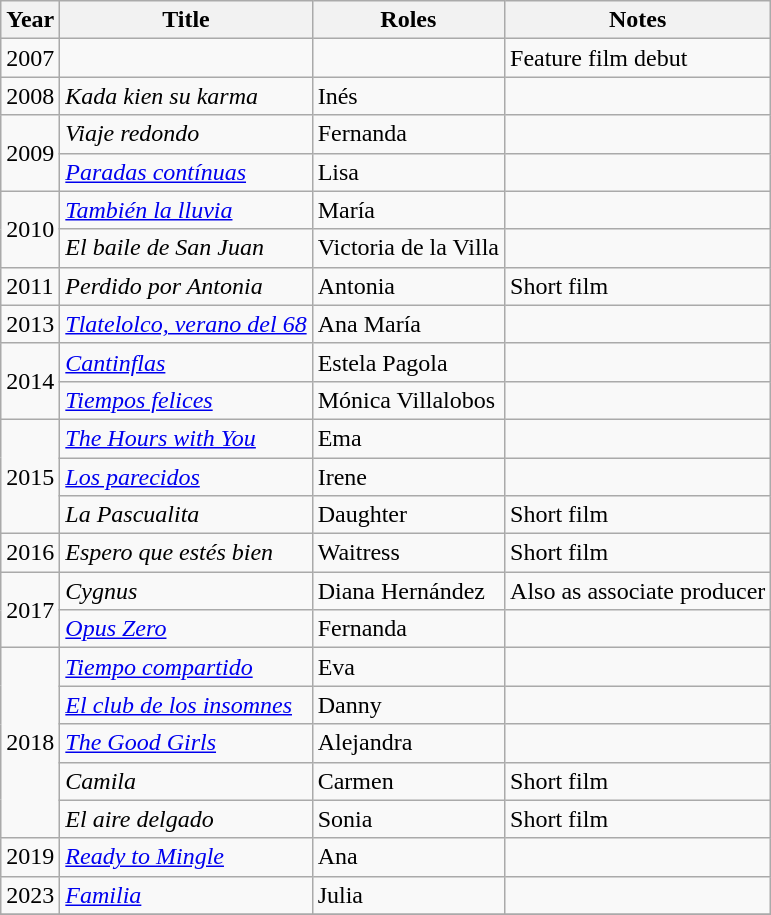<table class="wikitable sortable">
<tr>
<th>Year</th>
<th>Title</th>
<th>Roles</th>
<th>Notes</th>
</tr>
<tr>
<td>2007</td>
<td><em></em></td>
<td></td>
<td>Feature film debut</td>
</tr>
<tr>
<td>2008</td>
<td><em>Kada kien su karma</em></td>
<td>Inés</td>
<td></td>
</tr>
<tr>
<td rowspan="2">2009</td>
<td><em>Viaje redondo</em></td>
<td>Fernanda</td>
<td></td>
</tr>
<tr>
<td><em><a href='#'>Paradas contínuas</a></em></td>
<td>Lisa</td>
<td></td>
</tr>
<tr>
<td rowspan="2">2010</td>
<td><em><a href='#'>También la lluvia</a></em></td>
<td>María</td>
<td></td>
</tr>
<tr>
<td><em>El baile de San Juan</em></td>
<td>Victoria de la Villa</td>
<td></td>
</tr>
<tr>
<td>2011</td>
<td><em>Perdido por Antonia</em></td>
<td>Antonia</td>
<td>Short film</td>
</tr>
<tr>
<td>2013</td>
<td><em><a href='#'>Tlatelolco, verano del 68</a></em></td>
<td>Ana María</td>
<td></td>
</tr>
<tr>
<td rowspan="2">2014</td>
<td><em><a href='#'>Cantinflas</a></em></td>
<td>Estela Pagola</td>
<td></td>
</tr>
<tr>
<td><em><a href='#'>Tiempos felices</a></em></td>
<td>Mónica Villalobos</td>
<td></td>
</tr>
<tr>
<td rowspan="3">2015</td>
<td><em><a href='#'>The Hours with You</a></em></td>
<td>Ema</td>
<td></td>
</tr>
<tr>
<td><em><a href='#'>Los parecidos</a></em></td>
<td>Irene</td>
<td></td>
</tr>
<tr>
<td><em>La Pascualita</em></td>
<td>Daughter</td>
<td>Short film</td>
</tr>
<tr>
<td>2016</td>
<td><em>Espero que estés bien</em></td>
<td>Waitress</td>
<td>Short film</td>
</tr>
<tr>
<td rowspan="2">2017</td>
<td><em>Cygnus</em></td>
<td>Diana Hernández</td>
<td>Also as associate producer</td>
</tr>
<tr>
<td><em><a href='#'>Opus Zero</a></em></td>
<td>Fernanda</td>
<td></td>
</tr>
<tr>
<td rowspan="5">2018</td>
<td><em><a href='#'>Tiempo compartido</a></em></td>
<td>Eva</td>
<td></td>
</tr>
<tr>
<td><em><a href='#'>El club de los insomnes</a></em></td>
<td>Danny</td>
<td></td>
</tr>
<tr>
<td><em><a href='#'>The Good Girls</a></em></td>
<td>Alejandra</td>
<td></td>
</tr>
<tr>
<td><em>Camila</em></td>
<td>Carmen</td>
<td>Short film</td>
</tr>
<tr>
<td><em>El aire delgado</em></td>
<td>Sonia</td>
<td>Short film</td>
</tr>
<tr>
<td>2019</td>
<td><em><a href='#'>Ready to Mingle</a></em></td>
<td>Ana</td>
<td></td>
</tr>
<tr>
<td>2023</td>
<td><em><a href='#'>Familia</a></em></td>
<td>Julia</td>
<td></td>
</tr>
<tr>
</tr>
</table>
